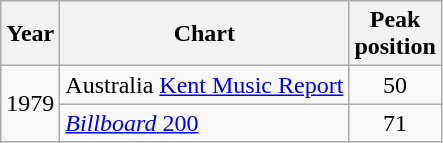<table class="wikitable">
<tr>
<th>Year</th>
<th>Chart</th>
<th>Peak<br>position</th>
</tr>
<tr>
<td rowspan="2">1979</td>
<td>Australia  <a href='#'>Kent Music Report</a></td>
<td align="center">50</td>
</tr>
<tr>
<td><a href='#'><em>Billboard</em> 200</a></td>
<td align="center">71</td>
</tr>
</table>
